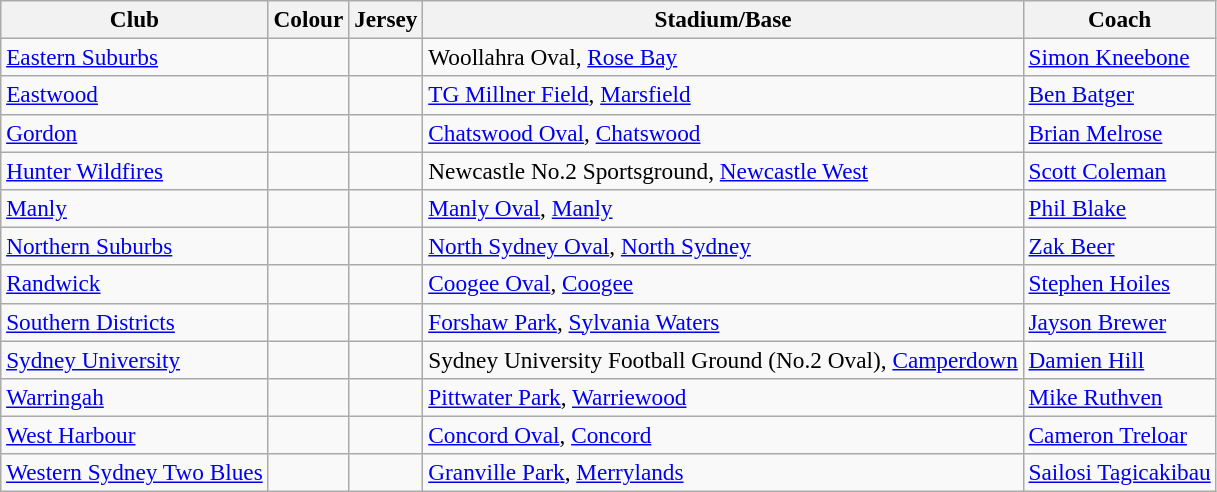<table class="wikitable" style="text-align:left;font-size:97%;">
<tr>
<th>Club</th>
<th class=unsortable>Colour</th>
<th class=unsortable>Jersey</th>
<th>Stadium/Base</th>
<th>Coach</th>
</tr>
<tr>
<td><a href='#'>Eastern Suburbs</a></td>
<td align=center></td>
<td align=center></td>
<td>Woollahra Oval, <a href='#'>Rose Bay</a></td>
<td><a href='#'>Simon Kneebone</a></td>
</tr>
<tr>
<td><a href='#'>Eastwood</a></td>
<td align=center></td>
<td align=center></td>
<td><a href='#'>TG Millner Field</a>, <a href='#'>Marsfield</a></td>
<td><a href='#'>Ben Batger</a></td>
</tr>
<tr>
<td><a href='#'>Gordon</a></td>
<td align=center></td>
<td align=center></td>
<td><a href='#'>Chatswood Oval</a>, <a href='#'>Chatswood</a></td>
<td><a href='#'>Brian Melrose</a></td>
</tr>
<tr>
<td><a href='#'>Hunter Wildfires</a></td>
<td align=center></td>
<td align=center></td>
<td>Newcastle No.2 Sportsground, <a href='#'>Newcastle West</a></td>
<td><a href='#'>Scott Coleman</a></td>
</tr>
<tr>
<td><a href='#'>Manly</a></td>
<td align=center></td>
<td align=center></td>
<td><a href='#'>Manly Oval</a>, <a href='#'>Manly</a></td>
<td><a href='#'>Phil Blake</a></td>
</tr>
<tr>
<td><a href='#'>Northern Suburbs</a></td>
<td align=center></td>
<td align=center></td>
<td><a href='#'>North Sydney Oval</a>, <a href='#'>North Sydney</a></td>
<td><a href='#'>Zak Beer</a></td>
</tr>
<tr>
<td><a href='#'>Randwick</a></td>
<td align=center></td>
<td align=center></td>
<td><a href='#'>Coogee Oval</a>, <a href='#'>Coogee</a></td>
<td><a href='#'>Stephen Hoiles</a></td>
</tr>
<tr>
<td><a href='#'>Southern Districts</a></td>
<td align=center></td>
<td align=center></td>
<td><a href='#'>Forshaw Park</a>, <a href='#'>Sylvania Waters</a></td>
<td><a href='#'>Jayson Brewer</a></td>
</tr>
<tr>
<td><a href='#'>Sydney University</a></td>
<td align=center></td>
<td align=center></td>
<td>Sydney University Football Ground (No.2 Oval), <a href='#'>Camperdown</a></td>
<td><a href='#'>Damien Hill</a></td>
</tr>
<tr>
<td><a href='#'>Warringah</a></td>
<td align=center></td>
<td align=center></td>
<td><a href='#'>Pittwater Park</a>, <a href='#'>Warriewood</a></td>
<td><a href='#'>Mike Ruthven</a></td>
</tr>
<tr>
<td><a href='#'>West Harbour</a></td>
<td align=center></td>
<td align=center></td>
<td><a href='#'>Concord Oval</a>, <a href='#'>Concord</a></td>
<td><a href='#'>Cameron Treloar</a></td>
</tr>
<tr>
<td><a href='#'>Western Sydney Two Blues</a></td>
<td align=center></td>
<td align=center></td>
<td><a href='#'>Granville Park</a>, <a href='#'>Merrylands</a></td>
<td><a href='#'>Sailosi Tagicakibau</a></td>
</tr>
</table>
